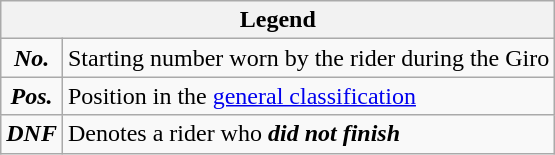<table class="wikitable">
<tr>
<th colspan=2>Legend</th>
</tr>
<tr>
<td align=center><strong><em>No.</em></strong></td>
<td>Starting number worn by the rider during the Giro</td>
</tr>
<tr>
<td align=center><strong><em>Pos.</em></strong></td>
<td>Position in the <a href='#'>general classification</a></td>
</tr>
<tr>
<td align=center><strong><em>DNF</em></strong></td>
<td>Denotes a rider who <strong><em>did not finish</em></strong></td>
</tr>
</table>
